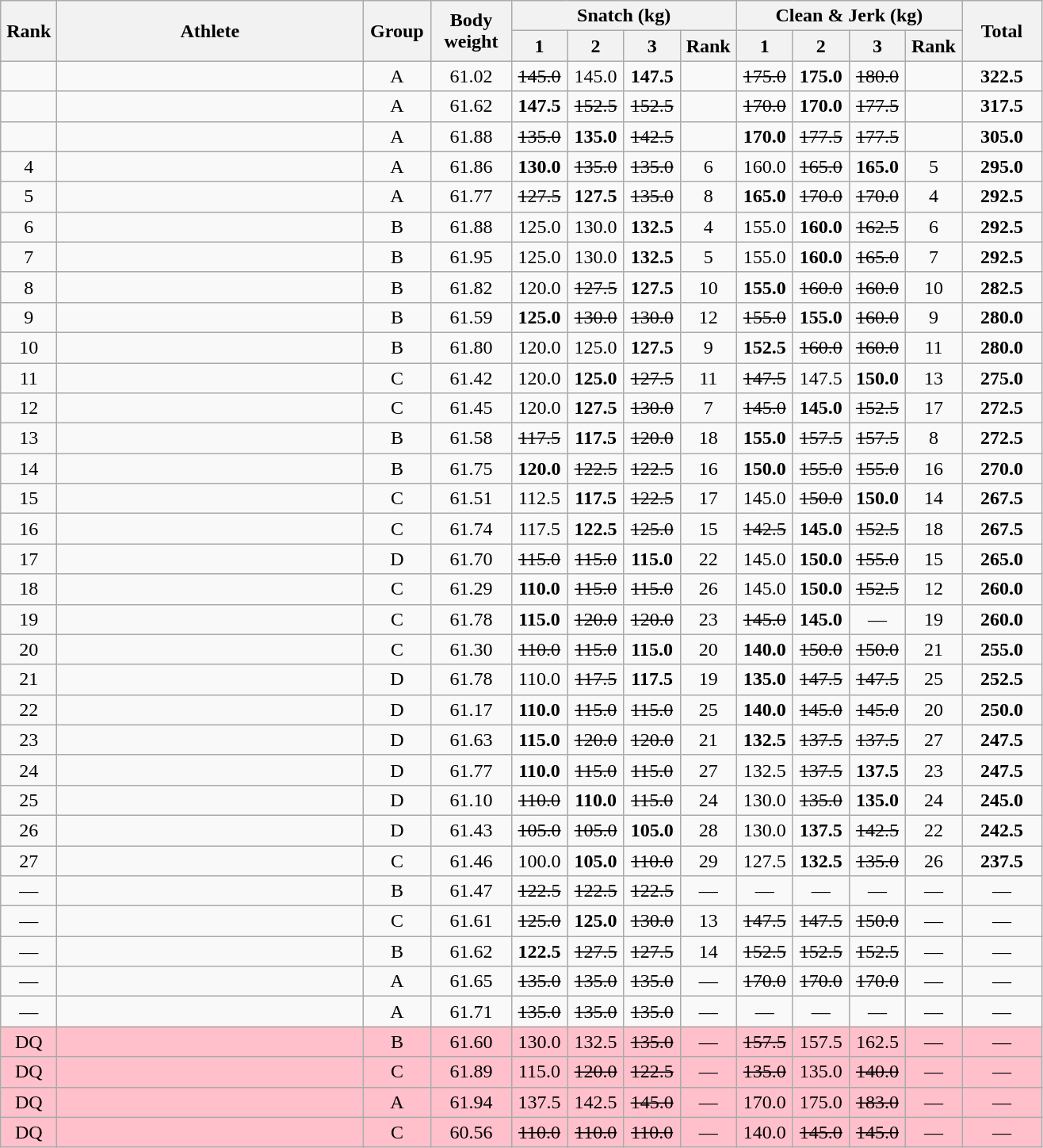<table class = "wikitable" style="text-align:center;">
<tr>
<th rowspan=2 width=40>Rank</th>
<th rowspan=2 width=250>Athlete</th>
<th rowspan=2 width=50>Group</th>
<th rowspan=2 width=60>Body weight</th>
<th colspan=4>Snatch (kg)</th>
<th colspan=4>Clean & Jerk (kg)</th>
<th rowspan=2 width=60>Total</th>
</tr>
<tr>
<th width=40>1</th>
<th width=40>2</th>
<th width=40>3</th>
<th width=40>Rank</th>
<th width=40>1</th>
<th width=40>2</th>
<th width=40>3</th>
<th width=40>Rank</th>
</tr>
<tr>
<td></td>
<td align=left></td>
<td>A</td>
<td>61.02</td>
<td><s>145.0 </s></td>
<td>145.0</td>
<td><strong>147.5</strong></td>
<td></td>
<td><s>175.0 </s></td>
<td><strong>175.0</strong></td>
<td><s>180.0 </s></td>
<td></td>
<td><strong>322.5</strong></td>
</tr>
<tr>
<td></td>
<td align=left></td>
<td>A</td>
<td>61.62</td>
<td><strong>147.5</strong></td>
<td><s>152.5 </s></td>
<td><s>152.5 </s></td>
<td></td>
<td><s>170.0 </s></td>
<td><strong>170.0</strong></td>
<td><s>177.5 </s></td>
<td></td>
<td><strong>317.5</strong></td>
</tr>
<tr>
<td></td>
<td align=left></td>
<td>A</td>
<td>61.88</td>
<td><s>135.0 </s></td>
<td><strong>135.0</strong></td>
<td><s>142.5 </s></td>
<td></td>
<td><strong>170.0</strong></td>
<td><s>177.5 </s></td>
<td><s>177.5 </s></td>
<td></td>
<td><strong>305.0</strong></td>
</tr>
<tr>
<td>4</td>
<td align=left></td>
<td>A</td>
<td>61.86</td>
<td><strong>130.0</strong></td>
<td><s>135.0 </s></td>
<td><s>135.0 </s></td>
<td>6</td>
<td>160.0</td>
<td><s>165.0 </s></td>
<td><strong>165.0</strong></td>
<td>5</td>
<td><strong>295.0</strong></td>
</tr>
<tr>
<td>5</td>
<td align=left></td>
<td>A</td>
<td>61.77</td>
<td><s>127.5 </s></td>
<td><strong>127.5</strong></td>
<td><s>135.0 </s></td>
<td>8</td>
<td><strong>165.0</strong></td>
<td><s>170.0 </s></td>
<td><s>170.0 </s></td>
<td>4</td>
<td><strong>292.5</strong></td>
</tr>
<tr>
<td>6</td>
<td align=left></td>
<td>B</td>
<td>61.88</td>
<td>125.0</td>
<td>130.0</td>
<td><strong>132.5</strong></td>
<td>4</td>
<td>155.0</td>
<td><strong>160.0</strong></td>
<td><s>162.5 </s></td>
<td>6</td>
<td><strong>292.5</strong></td>
</tr>
<tr>
<td>7</td>
<td align=left></td>
<td>B</td>
<td>61.95</td>
<td>125.0</td>
<td>130.0</td>
<td><strong>132.5</strong></td>
<td>5</td>
<td>155.0</td>
<td><strong>160.0</strong></td>
<td><s>165.0 </s></td>
<td>7</td>
<td><strong>292.5</strong></td>
</tr>
<tr>
<td>8</td>
<td align=left></td>
<td>B</td>
<td>61.82</td>
<td>120.0</td>
<td><s>127.5 </s></td>
<td><strong>127.5</strong></td>
<td>10</td>
<td><strong>155.0</strong></td>
<td><s>160.0 </s></td>
<td><s>160.0 </s></td>
<td>10</td>
<td><strong>282.5</strong></td>
</tr>
<tr>
<td>9</td>
<td align=left></td>
<td>B</td>
<td>61.59</td>
<td><strong>125.0</strong></td>
<td><s>130.0 </s></td>
<td><s>130.0 </s></td>
<td>12</td>
<td><s>155.0 </s></td>
<td><strong>155.0</strong></td>
<td><s>160.0 </s></td>
<td>9</td>
<td><strong>280.0</strong></td>
</tr>
<tr>
<td>10</td>
<td align=left></td>
<td>B</td>
<td>61.80</td>
<td>120.0</td>
<td>125.0</td>
<td><strong>127.5</strong></td>
<td>9</td>
<td><strong>152.5</strong></td>
<td><s>160.0 </s></td>
<td><s>160.0 </s></td>
<td>11</td>
<td><strong>280.0</strong></td>
</tr>
<tr>
<td>11</td>
<td align=left></td>
<td>C</td>
<td>61.42</td>
<td>120.0</td>
<td><strong>125.0</strong></td>
<td><s>127.5 </s></td>
<td>11</td>
<td><s>147.5 </s></td>
<td>147.5</td>
<td><strong>150.0</strong></td>
<td>13</td>
<td><strong>275.0</strong></td>
</tr>
<tr>
<td>12</td>
<td align=left></td>
<td>C</td>
<td>61.45</td>
<td>120.0</td>
<td><strong>127.5</strong></td>
<td><s>130.0 </s></td>
<td>7</td>
<td><s>145.0 </s></td>
<td><strong>145.0</strong></td>
<td><s>152.5 </s></td>
<td>17</td>
<td><strong>272.5</strong></td>
</tr>
<tr>
<td>13</td>
<td align=left></td>
<td>B</td>
<td>61.58</td>
<td><s>117.5 </s></td>
<td><strong>117.5</strong></td>
<td><s>120.0 </s></td>
<td>18</td>
<td><strong>155.0</strong></td>
<td><s>157.5 </s></td>
<td><s>157.5 </s></td>
<td>8</td>
<td><strong>272.5</strong></td>
</tr>
<tr>
<td>14</td>
<td align=left></td>
<td>B</td>
<td>61.75</td>
<td><strong>120.0</strong></td>
<td><s>122.5 </s></td>
<td><s>122.5 </s></td>
<td>16</td>
<td><strong>150.0</strong></td>
<td><s>155.0 </s></td>
<td><s>155.0 </s></td>
<td>16</td>
<td><strong>270.0</strong></td>
</tr>
<tr>
<td>15</td>
<td align=left></td>
<td>C</td>
<td>61.51</td>
<td>112.5</td>
<td><strong>117.5</strong></td>
<td><s>122.5 </s></td>
<td>17</td>
<td>145.0</td>
<td><s>150.0 </s></td>
<td><strong>150.0</strong></td>
<td>14</td>
<td><strong>267.5</strong></td>
</tr>
<tr>
<td>16</td>
<td align=left></td>
<td>C</td>
<td>61.74</td>
<td>117.5</td>
<td><strong>122.5</strong></td>
<td><s>125.0 </s></td>
<td>15</td>
<td><s>142.5 </s></td>
<td><strong>145.0</strong></td>
<td><s>152.5 </s></td>
<td>18</td>
<td><strong>267.5</strong></td>
</tr>
<tr>
<td>17</td>
<td align=left></td>
<td>D</td>
<td>61.70</td>
<td><s>115.0 </s></td>
<td><s>115.0 </s></td>
<td><strong>115.0</strong></td>
<td>22</td>
<td>145.0</td>
<td><strong>150.0</strong></td>
<td><s>155.0 </s></td>
<td>15</td>
<td><strong>265.0</strong></td>
</tr>
<tr>
<td>18</td>
<td align=left></td>
<td>C</td>
<td>61.29</td>
<td><strong>110.0</strong></td>
<td><s>115.0 </s></td>
<td><s>115.0 </s></td>
<td>26</td>
<td>145.0</td>
<td><strong>150.0</strong></td>
<td><s>152.5 </s></td>
<td>12</td>
<td><strong>260.0</strong></td>
</tr>
<tr>
<td>19</td>
<td align=left></td>
<td>C</td>
<td>61.78</td>
<td><strong>115.0</strong></td>
<td><s>120.0 </s></td>
<td><s>120.0 </s></td>
<td>23</td>
<td><s>145.0 </s></td>
<td><strong>145.0</strong></td>
<td>—</td>
<td>19</td>
<td><strong>260.0</strong></td>
</tr>
<tr>
<td>20</td>
<td align=left></td>
<td>C</td>
<td>61.30</td>
<td><s>110.0 </s></td>
<td><s>115.0 </s></td>
<td><strong>115.0</strong></td>
<td>20</td>
<td><strong>140.0</strong></td>
<td><s>150.0 </s></td>
<td><s>150.0 </s></td>
<td>21</td>
<td><strong>255.0</strong></td>
</tr>
<tr>
<td>21</td>
<td align=left></td>
<td>D</td>
<td>61.78</td>
<td>110.0</td>
<td><s>117.5 </s></td>
<td><strong>117.5</strong></td>
<td>19</td>
<td><strong>135.0</strong></td>
<td><s>147.5 </s></td>
<td><s>147.5 </s></td>
<td>25</td>
<td><strong>252.5</strong></td>
</tr>
<tr>
<td>22</td>
<td align=left></td>
<td>D</td>
<td>61.17</td>
<td><strong>110.0</strong></td>
<td><s>115.0 </s></td>
<td><s>115.0 </s></td>
<td>25</td>
<td><strong>140.0</strong></td>
<td><s>145.0 </s></td>
<td><s>145.0 </s></td>
<td>20</td>
<td><strong>250.0</strong></td>
</tr>
<tr>
<td>23</td>
<td align=left></td>
<td>D</td>
<td>61.63</td>
<td><strong>115.0</strong></td>
<td><s>120.0 </s></td>
<td><s>120.0 </s></td>
<td>21</td>
<td><strong>132.5</strong></td>
<td><s>137.5 </s></td>
<td><s>137.5 </s></td>
<td>27</td>
<td><strong>247.5</strong></td>
</tr>
<tr>
<td>24</td>
<td align=left></td>
<td>D</td>
<td>61.77</td>
<td><strong>110.0</strong></td>
<td><s>115.0 </s></td>
<td><s>115.0 </s></td>
<td>27</td>
<td>132.5</td>
<td><s>137.5 </s></td>
<td><strong>137.5</strong></td>
<td>23</td>
<td><strong>247.5</strong></td>
</tr>
<tr>
<td>25</td>
<td align=left></td>
<td>D</td>
<td>61.10</td>
<td><s>110.0 </s></td>
<td><strong>110.0</strong></td>
<td><s>115.0 </s></td>
<td>24</td>
<td>130.0</td>
<td><s>135.0 </s></td>
<td><strong>135.0</strong></td>
<td>24</td>
<td><strong>245.0</strong></td>
</tr>
<tr>
<td>26</td>
<td align=left></td>
<td>D</td>
<td>61.43</td>
<td><s>105.0 </s></td>
<td><s>105.0 </s></td>
<td><strong>105.0</strong></td>
<td>28</td>
<td>130.0</td>
<td><strong>137.5</strong></td>
<td><s>142.5 </s></td>
<td>22</td>
<td><strong>242.5</strong></td>
</tr>
<tr>
<td>27</td>
<td align=left></td>
<td>C</td>
<td>61.46</td>
<td>100.0</td>
<td><strong>105.0</strong></td>
<td><s>110.0 </s></td>
<td>29</td>
<td>127.5</td>
<td><strong>132.5</strong></td>
<td><s>135.0 </s></td>
<td>26</td>
<td><strong>237.5</strong></td>
</tr>
<tr>
<td>—</td>
<td align=left></td>
<td>B</td>
<td>61.47</td>
<td><s>122.5 </s></td>
<td><s>122.5 </s></td>
<td><s>122.5 </s></td>
<td>—</td>
<td>—</td>
<td>—</td>
<td>—</td>
<td>—</td>
<td>—</td>
</tr>
<tr>
<td>—</td>
<td align=left></td>
<td>C</td>
<td>61.61</td>
<td><s>125.0 </s></td>
<td><strong>125.0</strong></td>
<td><s>130.0 </s></td>
<td>13</td>
<td><s>147.5 </s></td>
<td><s>147.5 </s></td>
<td><s>150.0 </s></td>
<td>—</td>
<td>—</td>
</tr>
<tr>
<td>—</td>
<td align=left></td>
<td>B</td>
<td>61.62</td>
<td><strong>122.5</strong></td>
<td><s>127.5 </s></td>
<td><s>127.5 </s></td>
<td>14</td>
<td><s>152.5 </s></td>
<td><s>152.5 </s></td>
<td><s>152.5 </s></td>
<td>—</td>
<td>—</td>
</tr>
<tr>
<td>—</td>
<td align=left></td>
<td>A</td>
<td>61.65</td>
<td><s>135.0 </s></td>
<td><s>135.0 </s></td>
<td><s>135.0 </s></td>
<td>—</td>
<td><s>170.0 </s></td>
<td><s>170.0 </s></td>
<td><s>170.0 </s></td>
<td>—</td>
<td>—</td>
</tr>
<tr>
<td>—</td>
<td align=left></td>
<td>A</td>
<td>61.71</td>
<td><s>135.0 </s></td>
<td><s>135.0 </s></td>
<td><s>135.0 </s></td>
<td>—</td>
<td>—</td>
<td>—</td>
<td>—</td>
<td>—</td>
<td>—</td>
</tr>
<tr bgcolor=pink>
<td>DQ</td>
<td align=left></td>
<td>B</td>
<td>61.60</td>
<td>130.0</td>
<td>132.5</td>
<td><s>135.0 </s></td>
<td>—</td>
<td><s>157.5 </s></td>
<td>157.5</td>
<td>162.5</td>
<td>—</td>
<td>—</td>
</tr>
<tr bgcolor=pink>
<td>DQ</td>
<td align=left></td>
<td>C</td>
<td>61.89</td>
<td>115.0</td>
<td><s>120.0 </s></td>
<td><s>122.5 </s></td>
<td>—</td>
<td><s>135.0 </s></td>
<td>135.0</td>
<td><s>140.0 </s></td>
<td>—</td>
<td>—</td>
</tr>
<tr bgcolor=pink>
<td>DQ</td>
<td align=left></td>
<td>A</td>
<td>61.94</td>
<td>137.5</td>
<td>142.5</td>
<td><s>145.0 </s></td>
<td>—</td>
<td>170.0</td>
<td>175.0</td>
<td><s>183.0 </s></td>
<td>—</td>
<td>—</td>
</tr>
<tr bgcolor=pink>
<td>DQ</td>
<td align=left></td>
<td>C</td>
<td>60.56</td>
<td><s>110.0 </s></td>
<td><s>110.0 </s></td>
<td><s>110.0 </s></td>
<td>—</td>
<td>140.0</td>
<td><s>145.0 </s></td>
<td><s>145.0 </s></td>
<td>—</td>
<td>—</td>
</tr>
</table>
